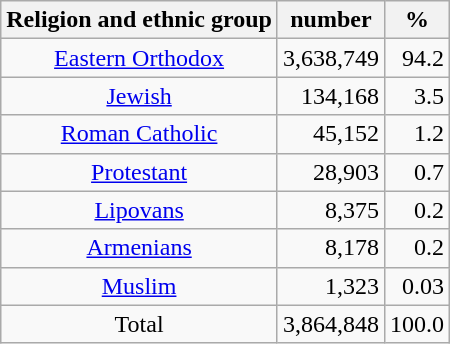<table class="wikitable" border="5" style="text-align:center">
<tr>
<th>Religion and ethnic group</th>
<th>number</th>
<th>%</th>
</tr>
<tr>
<td><a href='#'>Eastern Orthodox</a></td>
<td align="right">3,638,749</td>
<td align="right">94.2</td>
</tr>
<tr>
<td><a href='#'>Jewish</a></td>
<td align="right">134,168</td>
<td align="right">3.5</td>
</tr>
<tr>
<td><a href='#'>Roman Catholic</a></td>
<td align="right">45,152</td>
<td align="right">1.2</td>
</tr>
<tr>
<td><a href='#'>Protestant</a></td>
<td align="right">28,903</td>
<td align="right">0.7</td>
</tr>
<tr>
<td><a href='#'>Lipovans</a></td>
<td align="right">8,375</td>
<td align="right">0.2</td>
</tr>
<tr>
<td><a href='#'>Armenians</a></td>
<td align="right">8,178</td>
<td align="right">0.2</td>
</tr>
<tr>
<td><a href='#'>Muslim</a></td>
<td align="right">1,323</td>
<td align="right">0.03</td>
</tr>
<tr>
<td>Total</td>
<td align="right">3,864,848</td>
<td align="right">100.0</td>
</tr>
</table>
